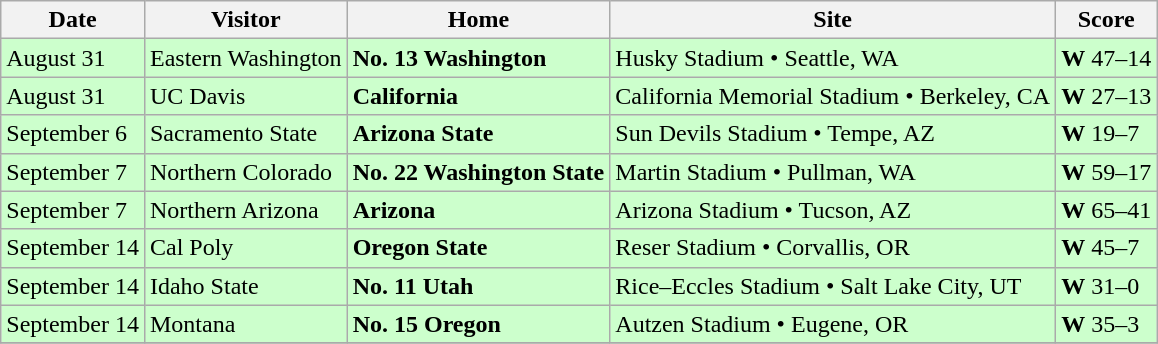<table class="wikitable">
<tr>
<th>Date</th>
<th>Visitor</th>
<th>Home</th>
<th>Site</th>
<th>Score</th>
</tr>
<tr style="background:#ccffcc">
<td>August 31</td>
<td>Eastern Washington</td>
<td><strong>No. 13 Washington</strong></td>
<td>Husky Stadium • Seattle, WA</td>
<td><strong>W</strong> 47–14</td>
</tr>
<tr style="background:#ccffcc">
<td>August 31</td>
<td>UC Davis</td>
<td><strong>California</strong></td>
<td>California Memorial Stadium • Berkeley, CA</td>
<td><strong>W</strong> 27–13</td>
</tr>
<tr style="background:#ccffcc">
<td>September 6</td>
<td>Sacramento State</td>
<td><strong>Arizona State</strong></td>
<td>Sun Devils Stadium • Tempe, AZ</td>
<td><strong>W</strong> 19–7</td>
</tr>
<tr style="background:#ccffcc">
<td>September 7</td>
<td>Northern Colorado</td>
<td><strong>No. 22 Washington State</strong></td>
<td>Martin Stadium • Pullman, WA</td>
<td><strong>W</strong> 59–17</td>
</tr>
<tr style="background:#ccffcc">
<td>September 7</td>
<td>Northern Arizona</td>
<td><strong>Arizona</strong></td>
<td>Arizona Stadium • Tucson, AZ</td>
<td><strong>W</strong> 65–41</td>
</tr>
<tr style="background:#ccffcc">
<td>September 14</td>
<td>Cal Poly</td>
<td><strong>Oregon State</strong></td>
<td>Reser Stadium • Corvallis, OR</td>
<td><strong>W</strong> 45–7</td>
</tr>
<tr style="background:#ccffcc">
<td>September 14</td>
<td>Idaho State</td>
<td><strong>No. 11 Utah</strong></td>
<td>Rice–Eccles Stadium • Salt Lake City, UT</td>
<td><strong>W</strong> 31–0</td>
</tr>
<tr style="background:#ccffcc">
<td>September 14</td>
<td>Montana</td>
<td><strong>No. 15 Oregon</strong></td>
<td>Autzen Stadium • Eugene, OR</td>
<td><strong>W</strong> 35–3</td>
</tr>
<tr>
</tr>
</table>
